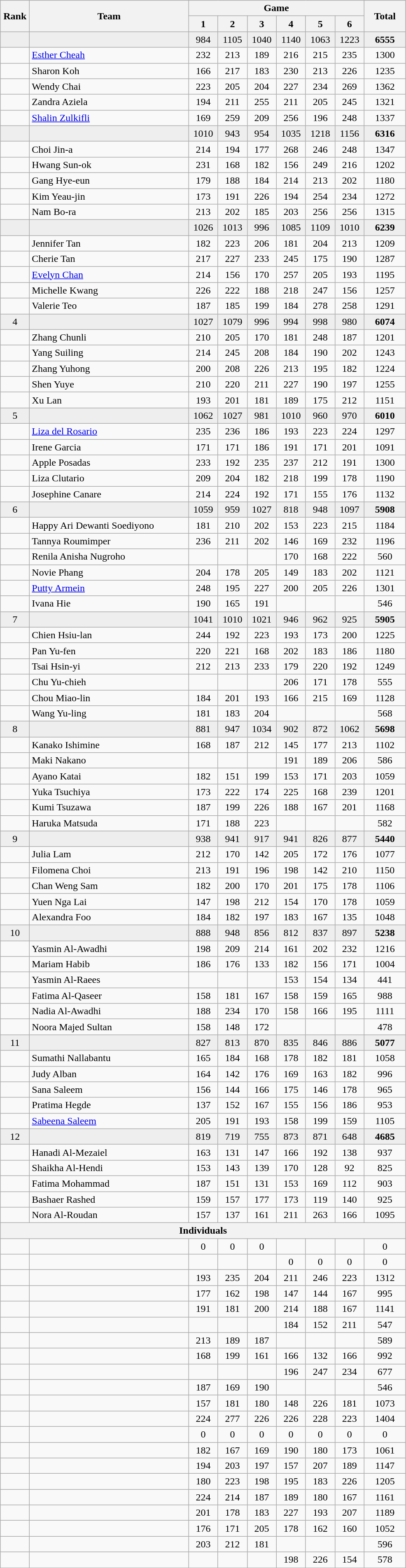<table class=wikitable style="text-align:center">
<tr>
<th rowspan="2" width=40>Rank</th>
<th rowspan="2" width=250>Team</th>
<th colspan="6">Game</th>
<th rowspan="2" width=60>Total</th>
</tr>
<tr>
<th width=40>1</th>
<th width=40>2</th>
<th width=40>3</th>
<th width=40>4</th>
<th width=40>5</th>
<th width=40>6</th>
</tr>
<tr bgcolor=eeeeee>
<td></td>
<td align=left></td>
<td>984</td>
<td>1105</td>
<td>1040</td>
<td>1140</td>
<td>1063</td>
<td>1223</td>
<td><strong>6555</strong></td>
</tr>
<tr>
<td></td>
<td align=left><a href='#'>Esther Cheah</a></td>
<td>232</td>
<td>213</td>
<td>189</td>
<td>216</td>
<td>215</td>
<td>235</td>
<td>1300</td>
</tr>
<tr>
<td></td>
<td align=left>Sharon Koh</td>
<td>166</td>
<td>217</td>
<td>183</td>
<td>230</td>
<td>213</td>
<td>226</td>
<td>1235</td>
</tr>
<tr>
<td></td>
<td align=left>Wendy Chai</td>
<td>223</td>
<td>205</td>
<td>204</td>
<td>227</td>
<td>234</td>
<td>269</td>
<td>1362</td>
</tr>
<tr>
<td></td>
<td align=left>Zandra Aziela</td>
<td>194</td>
<td>211</td>
<td>255</td>
<td>211</td>
<td>205</td>
<td>245</td>
<td>1321</td>
</tr>
<tr>
<td></td>
<td align=left><a href='#'>Shalin Zulkifli</a></td>
<td>169</td>
<td>259</td>
<td>209</td>
<td>256</td>
<td>196</td>
<td>248</td>
<td>1337</td>
</tr>
<tr bgcolor=eeeeee>
<td></td>
<td align=left></td>
<td>1010</td>
<td>943</td>
<td>954</td>
<td>1035</td>
<td>1218</td>
<td>1156</td>
<td><strong>6316</strong></td>
</tr>
<tr>
<td></td>
<td align=left>Choi Jin-a</td>
<td>214</td>
<td>194</td>
<td>177</td>
<td>268</td>
<td>246</td>
<td>248</td>
<td>1347</td>
</tr>
<tr>
<td></td>
<td align=left>Hwang Sun-ok</td>
<td>231</td>
<td>168</td>
<td>182</td>
<td>156</td>
<td>249</td>
<td>216</td>
<td>1202</td>
</tr>
<tr>
<td></td>
<td align=left>Gang Hye-eun</td>
<td>179</td>
<td>188</td>
<td>184</td>
<td>214</td>
<td>213</td>
<td>202</td>
<td>1180</td>
</tr>
<tr>
<td></td>
<td align=left>Kim Yeau-jin</td>
<td>173</td>
<td>191</td>
<td>226</td>
<td>194</td>
<td>254</td>
<td>234</td>
<td>1272</td>
</tr>
<tr>
<td></td>
<td align=left>Nam Bo-ra</td>
<td>213</td>
<td>202</td>
<td>185</td>
<td>203</td>
<td>256</td>
<td>256</td>
<td>1315</td>
</tr>
<tr bgcolor=eeeeee>
<td></td>
<td align=left></td>
<td>1026</td>
<td>1013</td>
<td>996</td>
<td>1085</td>
<td>1109</td>
<td>1010</td>
<td><strong>6239</strong></td>
</tr>
<tr>
<td></td>
<td align=left>Jennifer Tan</td>
<td>182</td>
<td>223</td>
<td>206</td>
<td>181</td>
<td>204</td>
<td>213</td>
<td>1209</td>
</tr>
<tr>
<td></td>
<td align=left>Cherie Tan</td>
<td>217</td>
<td>227</td>
<td>233</td>
<td>245</td>
<td>175</td>
<td>190</td>
<td>1287</td>
</tr>
<tr>
<td></td>
<td align=left><a href='#'>Evelyn Chan</a></td>
<td>214</td>
<td>156</td>
<td>170</td>
<td>257</td>
<td>205</td>
<td>193</td>
<td>1195</td>
</tr>
<tr>
<td></td>
<td align=left>Michelle Kwang</td>
<td>226</td>
<td>222</td>
<td>188</td>
<td>218</td>
<td>247</td>
<td>156</td>
<td>1257</td>
</tr>
<tr>
<td></td>
<td align=left>Valerie Teo</td>
<td>187</td>
<td>185</td>
<td>199</td>
<td>184</td>
<td>278</td>
<td>258</td>
<td>1291</td>
</tr>
<tr bgcolor=eeeeee>
<td>4</td>
<td align=left></td>
<td>1027</td>
<td>1079</td>
<td>996</td>
<td>994</td>
<td>998</td>
<td>980</td>
<td><strong>6074</strong></td>
</tr>
<tr>
<td></td>
<td align=left>Zhang Chunli</td>
<td>210</td>
<td>205</td>
<td>170</td>
<td>181</td>
<td>248</td>
<td>187</td>
<td>1201</td>
</tr>
<tr>
<td></td>
<td align=left>Yang Suiling</td>
<td>214</td>
<td>245</td>
<td>208</td>
<td>184</td>
<td>190</td>
<td>202</td>
<td>1243</td>
</tr>
<tr>
<td></td>
<td align=left>Zhang Yuhong</td>
<td>200</td>
<td>208</td>
<td>226</td>
<td>213</td>
<td>195</td>
<td>182</td>
<td>1224</td>
</tr>
<tr>
<td></td>
<td align=left>Shen Yuye</td>
<td>210</td>
<td>220</td>
<td>211</td>
<td>227</td>
<td>190</td>
<td>197</td>
<td>1255</td>
</tr>
<tr>
<td></td>
<td align=left>Xu Lan</td>
<td>193</td>
<td>201</td>
<td>181</td>
<td>189</td>
<td>175</td>
<td>212</td>
<td>1151</td>
</tr>
<tr bgcolor=eeeeee>
<td>5</td>
<td align=left></td>
<td>1062</td>
<td>1027</td>
<td>981</td>
<td>1010</td>
<td>960</td>
<td>970</td>
<td><strong>6010</strong></td>
</tr>
<tr>
<td></td>
<td align=left><a href='#'>Liza del Rosario</a></td>
<td>235</td>
<td>236</td>
<td>186</td>
<td>193</td>
<td>223</td>
<td>224</td>
<td>1297</td>
</tr>
<tr>
<td></td>
<td align=left>Irene Garcia</td>
<td>171</td>
<td>171</td>
<td>186</td>
<td>191</td>
<td>171</td>
<td>201</td>
<td>1091</td>
</tr>
<tr>
<td></td>
<td align=left>Apple Posadas</td>
<td>233</td>
<td>192</td>
<td>235</td>
<td>237</td>
<td>212</td>
<td>191</td>
<td>1300</td>
</tr>
<tr>
<td></td>
<td align=left>Liza Clutario</td>
<td>209</td>
<td>204</td>
<td>182</td>
<td>218</td>
<td>199</td>
<td>178</td>
<td>1190</td>
</tr>
<tr>
<td></td>
<td align=left>Josephine Canare</td>
<td>214</td>
<td>224</td>
<td>192</td>
<td>171</td>
<td>155</td>
<td>176</td>
<td>1132</td>
</tr>
<tr bgcolor=eeeeee>
<td>6</td>
<td align=left></td>
<td>1059</td>
<td>959</td>
<td>1027</td>
<td>818</td>
<td>948</td>
<td>1097</td>
<td><strong>5908</strong></td>
</tr>
<tr>
<td></td>
<td align=left>Happy Ari Dewanti Soediyono</td>
<td>181</td>
<td>210</td>
<td>202</td>
<td>153</td>
<td>223</td>
<td>215</td>
<td>1184</td>
</tr>
<tr>
<td></td>
<td align=left>Tannya Roumimper</td>
<td>236</td>
<td>211</td>
<td>202</td>
<td>146</td>
<td>169</td>
<td>232</td>
<td>1196</td>
</tr>
<tr>
<td></td>
<td align=left>Renila Anisha Nugroho</td>
<td></td>
<td></td>
<td></td>
<td>170</td>
<td>168</td>
<td>222</td>
<td>560</td>
</tr>
<tr>
<td></td>
<td align=left>Novie Phang</td>
<td>204</td>
<td>178</td>
<td>205</td>
<td>149</td>
<td>183</td>
<td>202</td>
<td>1121</td>
</tr>
<tr>
<td></td>
<td align=left><a href='#'>Putty Armein</a></td>
<td>248</td>
<td>195</td>
<td>227</td>
<td>200</td>
<td>205</td>
<td>226</td>
<td>1301</td>
</tr>
<tr>
<td></td>
<td align=left>Ivana Hie</td>
<td>190</td>
<td>165</td>
<td>191</td>
<td></td>
<td></td>
<td></td>
<td>546</td>
</tr>
<tr bgcolor=eeeeee>
<td>7</td>
<td align=left></td>
<td>1041</td>
<td>1010</td>
<td>1021</td>
<td>946</td>
<td>962</td>
<td>925</td>
<td><strong>5905</strong></td>
</tr>
<tr>
<td></td>
<td align=left>Chien Hsiu-lan</td>
<td>244</td>
<td>192</td>
<td>223</td>
<td>193</td>
<td>173</td>
<td>200</td>
<td>1225</td>
</tr>
<tr>
<td></td>
<td align=left>Pan Yu-fen</td>
<td>220</td>
<td>221</td>
<td>168</td>
<td>202</td>
<td>183</td>
<td>186</td>
<td>1180</td>
</tr>
<tr>
<td></td>
<td align=left>Tsai Hsin-yi</td>
<td>212</td>
<td>213</td>
<td>233</td>
<td>179</td>
<td>220</td>
<td>192</td>
<td>1249</td>
</tr>
<tr>
<td></td>
<td align=left>Chu Yu-chieh</td>
<td></td>
<td></td>
<td></td>
<td>206</td>
<td>171</td>
<td>178</td>
<td>555</td>
</tr>
<tr>
<td></td>
<td align=left>Chou Miao-lin</td>
<td>184</td>
<td>201</td>
<td>193</td>
<td>166</td>
<td>215</td>
<td>169</td>
<td>1128</td>
</tr>
<tr>
<td></td>
<td align=left>Wang Yu-ling</td>
<td>181</td>
<td>183</td>
<td>204</td>
<td></td>
<td></td>
<td></td>
<td>568</td>
</tr>
<tr bgcolor=eeeeee>
<td>8</td>
<td align=left></td>
<td>881</td>
<td>947</td>
<td>1034</td>
<td>902</td>
<td>872</td>
<td>1062</td>
<td><strong>5698</strong></td>
</tr>
<tr>
<td></td>
<td align=left>Kanako Ishimine</td>
<td>168</td>
<td>187</td>
<td>212</td>
<td>145</td>
<td>177</td>
<td>213</td>
<td>1102</td>
</tr>
<tr>
<td></td>
<td align=left>Maki Nakano</td>
<td></td>
<td></td>
<td></td>
<td>191</td>
<td>189</td>
<td>206</td>
<td>586</td>
</tr>
<tr>
<td></td>
<td align=left>Ayano Katai</td>
<td>182</td>
<td>151</td>
<td>199</td>
<td>153</td>
<td>171</td>
<td>203</td>
<td>1059</td>
</tr>
<tr>
<td></td>
<td align=left>Yuka Tsuchiya</td>
<td>173</td>
<td>222</td>
<td>174</td>
<td>225</td>
<td>168</td>
<td>239</td>
<td>1201</td>
</tr>
<tr>
<td></td>
<td align=left>Kumi Tsuzawa</td>
<td>187</td>
<td>199</td>
<td>226</td>
<td>188</td>
<td>167</td>
<td>201</td>
<td>1168</td>
</tr>
<tr>
<td></td>
<td align=left>Haruka Matsuda</td>
<td>171</td>
<td>188</td>
<td>223</td>
<td></td>
<td></td>
<td></td>
<td>582</td>
</tr>
<tr bgcolor=eeeeee>
<td>9</td>
<td align=left></td>
<td>938</td>
<td>941</td>
<td>917</td>
<td>941</td>
<td>826</td>
<td>877</td>
<td><strong>5440</strong></td>
</tr>
<tr>
<td></td>
<td align=left>Julia Lam</td>
<td>212</td>
<td>170</td>
<td>142</td>
<td>205</td>
<td>172</td>
<td>176</td>
<td>1077</td>
</tr>
<tr>
<td></td>
<td align=left>Filomena Choi</td>
<td>213</td>
<td>191</td>
<td>196</td>
<td>198</td>
<td>142</td>
<td>210</td>
<td>1150</td>
</tr>
<tr>
<td></td>
<td align=left>Chan Weng Sam</td>
<td>182</td>
<td>200</td>
<td>170</td>
<td>201</td>
<td>175</td>
<td>178</td>
<td>1106</td>
</tr>
<tr>
<td></td>
<td align=left>Yuen Nga Lai</td>
<td>147</td>
<td>198</td>
<td>212</td>
<td>154</td>
<td>170</td>
<td>178</td>
<td>1059</td>
</tr>
<tr>
<td></td>
<td align=left>Alexandra Foo</td>
<td>184</td>
<td>182</td>
<td>197</td>
<td>183</td>
<td>167</td>
<td>135</td>
<td>1048</td>
</tr>
<tr bgcolor=eeeeee>
<td>10</td>
<td align=left></td>
<td>888</td>
<td>948</td>
<td>856</td>
<td>812</td>
<td>837</td>
<td>897</td>
<td><strong>5238</strong></td>
</tr>
<tr>
<td></td>
<td align=left>Yasmin Al-Awadhi</td>
<td>198</td>
<td>209</td>
<td>214</td>
<td>161</td>
<td>202</td>
<td>232</td>
<td>1216</td>
</tr>
<tr>
<td></td>
<td align=left>Mariam Habib</td>
<td>186</td>
<td>176</td>
<td>133</td>
<td>182</td>
<td>156</td>
<td>171</td>
<td>1004</td>
</tr>
<tr>
<td></td>
<td align=left>Yasmin Al-Raees</td>
<td></td>
<td></td>
<td></td>
<td>153</td>
<td>154</td>
<td>134</td>
<td>441</td>
</tr>
<tr>
<td></td>
<td align=left>Fatima Al-Qaseer</td>
<td>158</td>
<td>181</td>
<td>167</td>
<td>158</td>
<td>159</td>
<td>165</td>
<td>988</td>
</tr>
<tr>
<td></td>
<td align=left>Nadia Al-Awadhi</td>
<td>188</td>
<td>234</td>
<td>170</td>
<td>158</td>
<td>166</td>
<td>195</td>
<td>1111</td>
</tr>
<tr>
<td></td>
<td align=left>Noora Majed Sultan</td>
<td>158</td>
<td>148</td>
<td>172</td>
<td></td>
<td></td>
<td></td>
<td>478</td>
</tr>
<tr bgcolor=eeeeee>
<td>11</td>
<td align=left></td>
<td>827</td>
<td>813</td>
<td>870</td>
<td>835</td>
<td>846</td>
<td>886</td>
<td><strong>5077</strong></td>
</tr>
<tr>
<td></td>
<td align=left>Sumathi Nallabantu</td>
<td>165</td>
<td>184</td>
<td>168</td>
<td>178</td>
<td>182</td>
<td>181</td>
<td>1058</td>
</tr>
<tr>
<td></td>
<td align=left>Judy Alban</td>
<td>164</td>
<td>142</td>
<td>176</td>
<td>169</td>
<td>163</td>
<td>182</td>
<td>996</td>
</tr>
<tr>
<td></td>
<td align=left>Sana Saleem</td>
<td>156</td>
<td>144</td>
<td>166</td>
<td>175</td>
<td>146</td>
<td>178</td>
<td>965</td>
</tr>
<tr>
<td></td>
<td align=left>Pratima Hegde</td>
<td>137</td>
<td>152</td>
<td>167</td>
<td>155</td>
<td>156</td>
<td>186</td>
<td>953</td>
</tr>
<tr>
<td></td>
<td align=left><a href='#'>Sabeena Saleem</a></td>
<td>205</td>
<td>191</td>
<td>193</td>
<td>158</td>
<td>199</td>
<td>159</td>
<td>1105</td>
</tr>
<tr bgcolor=eeeeee>
<td>12</td>
<td align=left></td>
<td>819</td>
<td>719</td>
<td>755</td>
<td>873</td>
<td>871</td>
<td>648</td>
<td><strong>4685</strong></td>
</tr>
<tr>
<td></td>
<td align=left>Hanadi Al-Mezaiel</td>
<td>163</td>
<td>131</td>
<td>147</td>
<td>166</td>
<td>192</td>
<td>138</td>
<td>937</td>
</tr>
<tr>
<td></td>
<td align=left>Shaikha Al-Hendi</td>
<td>153</td>
<td>143</td>
<td>139</td>
<td>170</td>
<td>128</td>
<td>92</td>
<td>825</td>
</tr>
<tr>
<td></td>
<td align=left>Fatima Mohammad</td>
<td>187</td>
<td>151</td>
<td>131</td>
<td>153</td>
<td>169</td>
<td>112</td>
<td>903</td>
</tr>
<tr>
<td></td>
<td align=left>Bashaer Rashed</td>
<td>159</td>
<td>157</td>
<td>177</td>
<td>173</td>
<td>119</td>
<td>140</td>
<td>925</td>
</tr>
<tr>
<td></td>
<td align=left>Nora Al-Roudan</td>
<td>157</td>
<td>137</td>
<td>161</td>
<td>211</td>
<td>263</td>
<td>166</td>
<td>1095</td>
</tr>
<tr>
<th colspan="9">Individuals</th>
</tr>
<tr>
<td></td>
<td align=left></td>
<td>0</td>
<td>0</td>
<td>0</td>
<td></td>
<td></td>
<td></td>
<td>0</td>
</tr>
<tr>
<td></td>
<td align=left></td>
<td></td>
<td></td>
<td></td>
<td>0</td>
<td>0</td>
<td>0</td>
<td>0</td>
</tr>
<tr>
<td></td>
<td align=left></td>
<td>193</td>
<td>235</td>
<td>204</td>
<td>211</td>
<td>246</td>
<td>223</td>
<td>1312</td>
</tr>
<tr>
<td></td>
<td align=left></td>
<td>177</td>
<td>162</td>
<td>198</td>
<td>147</td>
<td>144</td>
<td>167</td>
<td>995</td>
</tr>
<tr>
<td></td>
<td align=left></td>
<td>191</td>
<td>181</td>
<td>200</td>
<td>214</td>
<td>188</td>
<td>167</td>
<td>1141</td>
</tr>
<tr>
<td></td>
<td align=left></td>
<td></td>
<td></td>
<td></td>
<td>184</td>
<td>152</td>
<td>211</td>
<td>547</td>
</tr>
<tr>
<td></td>
<td align=left></td>
<td>213</td>
<td>189</td>
<td>187</td>
<td></td>
<td></td>
<td></td>
<td>589</td>
</tr>
<tr>
<td></td>
<td align=left></td>
<td>168</td>
<td>199</td>
<td>161</td>
<td>166</td>
<td>132</td>
<td>166</td>
<td>992</td>
</tr>
<tr>
<td></td>
<td align=left></td>
<td></td>
<td></td>
<td></td>
<td>196</td>
<td>247</td>
<td>234</td>
<td>677</td>
</tr>
<tr>
<td></td>
<td align=left></td>
<td>187</td>
<td>169</td>
<td>190</td>
<td></td>
<td></td>
<td></td>
<td>546</td>
</tr>
<tr>
<td></td>
<td align=left></td>
<td>157</td>
<td>181</td>
<td>180</td>
<td>148</td>
<td>226</td>
<td>181</td>
<td>1073</td>
</tr>
<tr>
<td></td>
<td align=left></td>
<td>224</td>
<td>277</td>
<td>226</td>
<td>226</td>
<td>228</td>
<td>223</td>
<td>1404</td>
</tr>
<tr>
<td></td>
<td align=left></td>
<td>0</td>
<td>0</td>
<td>0</td>
<td>0</td>
<td>0</td>
<td>0</td>
<td>0</td>
</tr>
<tr>
<td></td>
<td align=left></td>
<td>182</td>
<td>167</td>
<td>169</td>
<td>190</td>
<td>180</td>
<td>173</td>
<td>1061</td>
</tr>
<tr>
<td></td>
<td align=left></td>
<td>194</td>
<td>203</td>
<td>197</td>
<td>157</td>
<td>207</td>
<td>189</td>
<td>1147</td>
</tr>
<tr>
<td></td>
<td align=left></td>
<td>180</td>
<td>223</td>
<td>198</td>
<td>195</td>
<td>183</td>
<td>226</td>
<td>1205</td>
</tr>
<tr>
<td></td>
<td align=left></td>
<td>224</td>
<td>214</td>
<td>187</td>
<td>189</td>
<td>180</td>
<td>167</td>
<td>1161</td>
</tr>
<tr>
<td></td>
<td align=left></td>
<td>201</td>
<td>178</td>
<td>183</td>
<td>227</td>
<td>193</td>
<td>207</td>
<td>1189</td>
</tr>
<tr>
<td></td>
<td align=left></td>
<td>176</td>
<td>171</td>
<td>205</td>
<td>178</td>
<td>162</td>
<td>160</td>
<td>1052</td>
</tr>
<tr>
<td></td>
<td align=left></td>
<td>203</td>
<td>212</td>
<td>181</td>
<td></td>
<td></td>
<td></td>
<td>596</td>
</tr>
<tr>
<td></td>
<td align=left></td>
<td></td>
<td></td>
<td></td>
<td>198</td>
<td>226</td>
<td>154</td>
<td>578</td>
</tr>
</table>
